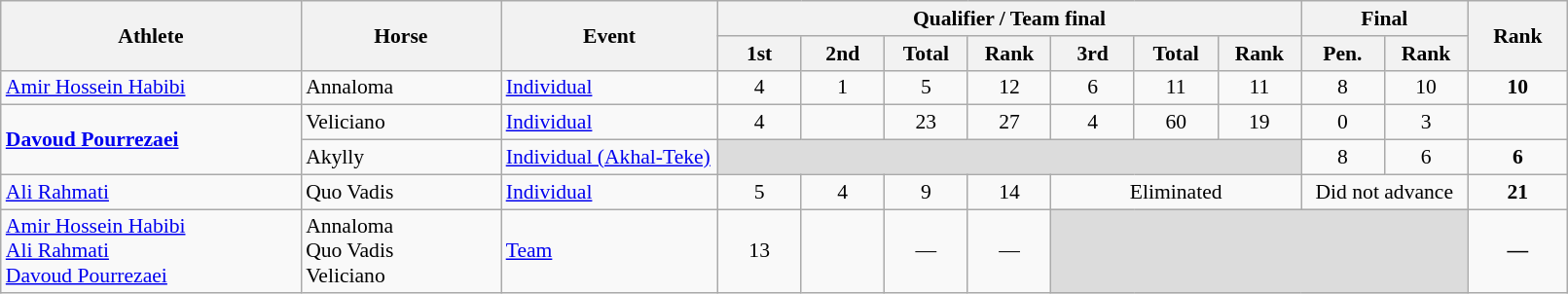<table class="wikitable" width="85%" style="text-align:center; font-size:90%">
<tr>
<th rowspan="2" width="18%">Athlete</th>
<th rowspan="2" width="12%">Horse</th>
<th rowspan="2" width="13%">Event</th>
<th colspan="7">Qualifier / Team final</th>
<th colspan="2">Final</th>
<th rowspan="2" width="6%">Rank</th>
</tr>
<tr>
<th width="5%">1st</th>
<th width="5%">2nd</th>
<th width="5%">Total</th>
<th width="5%">Rank</th>
<th width="5%">3rd</th>
<th width="5%">Total</th>
<th width="5%">Rank</th>
<th width="5%">Pen.</th>
<th width="5%">Rank</th>
</tr>
<tr>
<td align="left"><a href='#'>Amir Hossein Habibi</a></td>
<td align="left">Annaloma</td>
<td align="left"><a href='#'>Individual</a></td>
<td>4</td>
<td>1</td>
<td>5</td>
<td>12 <strong></strong></td>
<td>6</td>
<td>11</td>
<td>11 <strong></strong></td>
<td>8</td>
<td>10</td>
<td><strong>10</strong></td>
</tr>
<tr>
<td align="left" rowspan=2><strong><a href='#'>Davoud Pourrezaei</a></strong></td>
<td align="left">Veliciano</td>
<td align="left"><a href='#'>Individual</a></td>
<td>4</td>
<td></td>
<td>23</td>
<td>27 <strong></strong></td>
<td>4</td>
<td>60</td>
<td>19 <strong></strong></td>
<td>0</td>
<td>3</td>
<td></td>
</tr>
<tr>
<td align="left">Akylly</td>
<td align="left"><a href='#'>Individual (Akhal-Teke)</a></td>
<td colspan=7 bgcolor=#DCDCDC></td>
<td>8</td>
<td>6</td>
<td><strong>6</strong></td>
</tr>
<tr>
<td align="left"><a href='#'>Ali Rahmati</a></td>
<td align="left">Quo Vadis</td>
<td align="left"><a href='#'>Individual</a></td>
<td>5</td>
<td>4</td>
<td>9</td>
<td>14 <strong></strong></td>
<td colspan=3>Eliminated</td>
<td colspan=2>Did not advance</td>
<td><strong>21</strong></td>
</tr>
<tr>
<td align="left"><a href='#'>Amir Hossein Habibi</a><br><a href='#'>Ali Rahmati</a><br><a href='#'>Davoud Pourrezaei</a></td>
<td align="left">Annaloma<br>Quo Vadis<br>Veliciano</td>
<td align="left"><a href='#'>Team</a></td>
<td>13</td>
<td></td>
<td>—</td>
<td>—</td>
<td colspan=5 bgcolor=#DCDCDC></td>
<td><strong>—</strong></td>
</tr>
</table>
